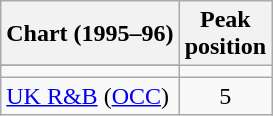<table class="wikitable sortable">
<tr>
<th>Chart (1995–96)</th>
<th>Peak<br>position</th>
</tr>
<tr>
</tr>
<tr>
</tr>
<tr>
<td></td>
</tr>
<tr>
<td><a href='#'>UK R&B</a> (<a href='#'>OCC</a>)</td>
<td align="center">5</td>
</tr>
</table>
